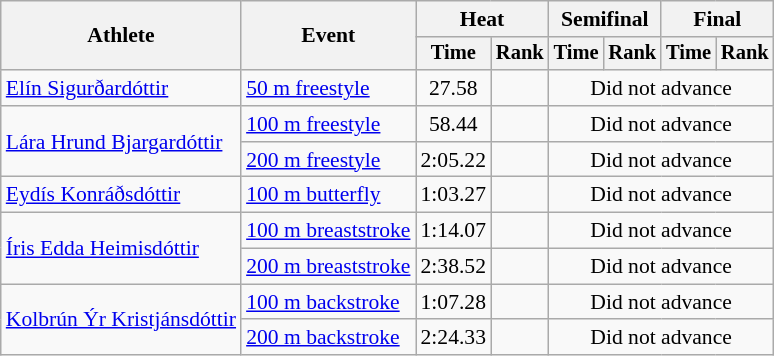<table class=wikitable style="font-size:90%">
<tr>
<th rowspan="2">Athlete</th>
<th rowspan="2">Event</th>
<th colspan="2">Heat</th>
<th colspan="2">Semifinal</th>
<th colspan="2">Final</th>
</tr>
<tr style="font-size:95%">
<th>Time</th>
<th>Rank</th>
<th>Time</th>
<th>Rank</th>
<th>Time</th>
<th>Rank</th>
</tr>
<tr align=center>
<td align=left><a href='#'>Elín Sigurðardóttir</a></td>
<td align=left><a href='#'>50 m freestyle</a></td>
<td>27.58</td>
<td></td>
<td colspan=4>Did not advance</td>
</tr>
<tr align=center>
<td align=left rowspan=2><a href='#'>Lára Hrund Bjargardóttir</a></td>
<td align=left><a href='#'>100 m freestyle</a></td>
<td>58.44</td>
<td></td>
<td colspan=4>Did not advance</td>
</tr>
<tr align=center>
<td align=left><a href='#'>200 m freestyle</a></td>
<td>2:05.22</td>
<td></td>
<td colspan=4>Did not advance</td>
</tr>
<tr align=center>
<td align=left><a href='#'>Eydís Konráðsdóttir</a></td>
<td align=left><a href='#'>100 m butterfly</a></td>
<td>1:03.27</td>
<td></td>
<td colspan=4>Did not advance</td>
</tr>
<tr align=center>
<td align=left rowspan=2><a href='#'>Íris Edda Heimisdóttir</a></td>
<td align=left><a href='#'>100 m breaststroke</a></td>
<td>1:14.07</td>
<td></td>
<td colspan=4>Did not advance</td>
</tr>
<tr align=center>
<td align=left><a href='#'>200 m breaststroke</a></td>
<td>2:38.52</td>
<td></td>
<td colspan=4>Did not advance</td>
</tr>
<tr align=center>
<td align=left rowspan=2><a href='#'>Kolbrún Ýr Kristjánsdóttir</a></td>
<td align=left><a href='#'>100 m backstroke</a></td>
<td>1:07.28</td>
<td></td>
<td colspan=4>Did not advance</td>
</tr>
<tr align=center>
<td align=left><a href='#'>200 m backstroke</a></td>
<td>2:24.33</td>
<td></td>
<td colspan=4>Did not advance</td>
</tr>
</table>
